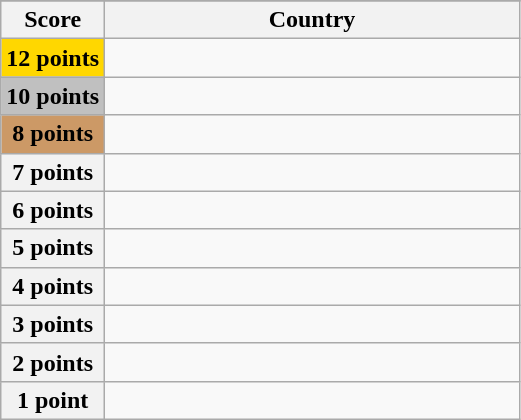<table class="wikitable">
<tr>
</tr>
<tr>
<th scope="col" width="20%">Score</th>
<th scope="col">Country</th>
</tr>
<tr>
<th scope="row" style="background:gold">12 points</th>
<td></td>
</tr>
<tr>
<th scope="row" style="background:silver">10 points</th>
<td></td>
</tr>
<tr>
<th scope="row" style="background:#CC9966">8 points</th>
<td></td>
</tr>
<tr>
<th scope="row">7 points</th>
<td></td>
</tr>
<tr>
<th scope="row">6 points</th>
<td></td>
</tr>
<tr>
<th scope="row">5 points</th>
<td></td>
</tr>
<tr>
<th scope="row">4 points</th>
<td></td>
</tr>
<tr>
<th scope="row">3 points</th>
<td></td>
</tr>
<tr>
<th scope="row">2 points</th>
<td></td>
</tr>
<tr>
<th scope="row">1 point</th>
<td></td>
</tr>
</table>
